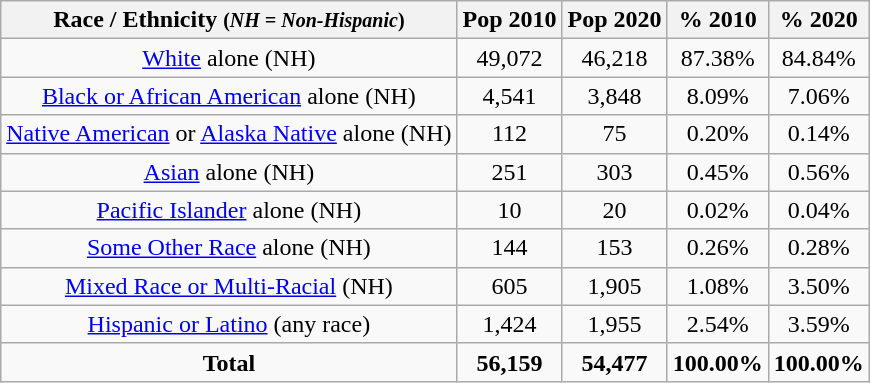<table class="wikitable" style="text-align:center;">
<tr>
<th>Race / Ethnicity <small>(<em>NH = Non-Hispanic</em>)</small></th>
<th>Pop 2010</th>
<th>Pop 2020</th>
<th>% 2010</th>
<th>% 2020</th>
</tr>
<tr>
<td><a href='#'>White</a> alone (NH)</td>
<td>49,072</td>
<td>46,218</td>
<td>87.38%</td>
<td>84.84%</td>
</tr>
<tr>
<td><a href='#'>Black or African American</a> alone (NH)</td>
<td>4,541</td>
<td>3,848</td>
<td>8.09%</td>
<td>7.06%</td>
</tr>
<tr>
<td><a href='#'>Native American</a> or <a href='#'>Alaska Native</a> alone (NH)</td>
<td>112</td>
<td>75</td>
<td>0.20%</td>
<td>0.14%</td>
</tr>
<tr>
<td><a href='#'>Asian</a> alone (NH)</td>
<td>251</td>
<td>303</td>
<td>0.45%</td>
<td>0.56%</td>
</tr>
<tr>
<td><a href='#'>Pacific Islander</a> alone (NH)</td>
<td>10</td>
<td>20</td>
<td>0.02%</td>
<td>0.04%</td>
</tr>
<tr>
<td><a href='#'>Some Other Race</a> alone (NH)</td>
<td>144</td>
<td>153</td>
<td>0.26%</td>
<td>0.28%</td>
</tr>
<tr>
<td><a href='#'>Mixed Race or Multi-Racial</a> (NH)</td>
<td>605</td>
<td>1,905</td>
<td>1.08%</td>
<td>3.50%</td>
</tr>
<tr>
<td><a href='#'>Hispanic or Latino</a> (any race)</td>
<td>1,424</td>
<td>1,955</td>
<td>2.54%</td>
<td>3.59%</td>
</tr>
<tr>
<td><strong>Total</strong></td>
<td><strong>56,159</strong></td>
<td><strong>54,477</strong></td>
<td><strong>100.00%</strong></td>
<td><strong>100.00%</strong></td>
</tr>
</table>
